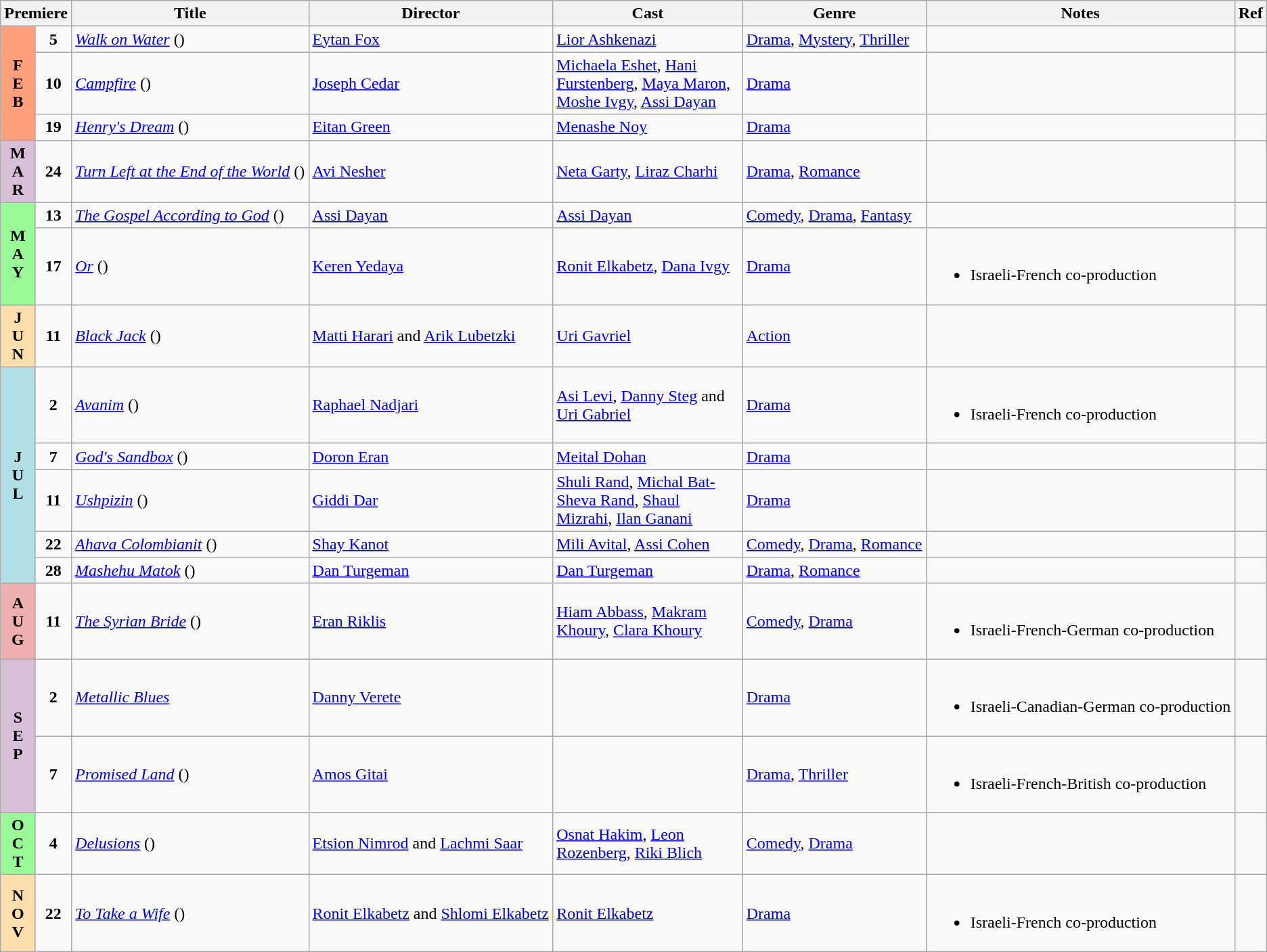<table class="wikitable">
<tr>
<th colspan="2">Premiere</th>
<th>Title</th>
<th>Director</th>
<th width=15%>Cast</th>
<th>Genre</th>
<th>Notes</th>
<th>Ref</th>
</tr>
<tr>
<td rowspan="3" valign="center" align="center" style="background:#FFA07A; textcolor:#000;"><strong>F<br>E<br>B</strong></td>
<td rowspan="1" align="center"><strong>5</strong></td>
<td><em><a href='#'>Walk on Water</a></em> ()</td>
<td><a href='#'>Eytan Fox</a></td>
<td><a href='#'>Lior Ashkenazi</a></td>
<td><a href='#'>Drama</a>, <a href='#'>Mystery</a>, <a href='#'>Thriller</a></td>
<td></td>
<td></td>
</tr>
<tr>
<td rowspan="1" align="center"><strong>10</strong></td>
<td><em><a href='#'>Campfire</a></em> ()</td>
<td><a href='#'>Joseph Cedar</a></td>
<td><a href='#'>Michaela Eshet</a>, <a href='#'>Hani Furstenberg</a>, <a href='#'>Maya Maron</a>, <a href='#'>Moshe Ivgy</a>, <a href='#'>Assi Dayan</a></td>
<td><a href='#'>Drama</a></td>
<td></td>
<td></td>
</tr>
<tr>
<td rowspan="1" align="center"><strong>19</strong></td>
<td><em><a href='#'>Henry's Dream</a></em> ()</td>
<td><a href='#'>Eitan Green</a></td>
<td><a href='#'>Menashe Noy</a></td>
<td><a href='#'>Drama</a></td>
<td></td>
<td></td>
</tr>
<tr>
<td rowspan="1" valign="center" align="center" style="background:#D8BFD8; textcolor:#000;"><strong>M<br>A<br>R</strong></td>
<td rowspan="1" align="center"><strong>24</strong></td>
<td><em><a href='#'>Turn Left at the End of the World</a></em> ()</td>
<td><a href='#'>Avi Nesher</a></td>
<td><a href='#'>Neta Garty</a>, <a href='#'>Liraz Charhi</a></td>
<td><a href='#'>Drama</a>, <a href='#'>Romance</a></td>
<td></td>
<td></td>
</tr>
<tr>
<td rowspan="2" valign="center" align="center" style="background:#98FB98; textcolor:#000;"><strong>M<br>A<br>Y</strong></td>
<td rowspan="1" align="center"><strong>13</strong></td>
<td><em><a href='#'>The Gospel According to God</a></em> ()</td>
<td><a href='#'>Assi Dayan</a></td>
<td><a href='#'>Assi Dayan</a></td>
<td><a href='#'>Comedy</a>, <a href='#'>Drama</a>, <a href='#'>Fantasy</a></td>
<td></td>
<td></td>
</tr>
<tr>
<td rowspan="1" align="center"><strong>17</strong></td>
<td><em><a href='#'>Or</a></em> ()</td>
<td><a href='#'>Keren Yedaya</a></td>
<td><a href='#'>Ronit Elkabetz</a>, <a href='#'>Dana Ivgy</a></td>
<td><a href='#'>Drama</a></td>
<td><br><ul><li>Israeli-French co-production</li></ul></td>
<td></td>
</tr>
<tr>
<td rowspan="1" valign="center" align="center" style="background:#FFDEAD; textcolor:#000;"><strong>J<br>U<br>N</strong></td>
<td rowspan="1" align="center"><strong>11</strong></td>
<td><em><a href='#'>Black Jack</a></em> ()</td>
<td><a href='#'>Matti Harari</a> and <a href='#'>Arik Lubetzki</a></td>
<td><a href='#'>Uri Gavriel</a></td>
<td><a href='#'>Action</a></td>
<td></td>
<td></td>
</tr>
<tr>
<td rowspan="5" valign="center" align="center" style="background:#B0E0E6; textcolor:#000;"><strong>J<br>U<br>L</strong></td>
<td rowspan="1" align="center"><strong>2</strong></td>
<td><em><a href='#'>Avanim</a></em> ()</td>
<td><a href='#'>Raphael Nadjari</a></td>
<td><a href='#'>Asi Levi</a>, <a href='#'>Danny Steg</a> and <a href='#'>Uri Gabriel</a></td>
<td><a href='#'>Drama</a></td>
<td><br><ul><li>Israeli-French co-production</li></ul></td>
<td></td>
</tr>
<tr>
<td rowspan="1" align="center"><strong>7</strong></td>
<td><em><a href='#'>God's Sandbox</a></em> ()</td>
<td><a href='#'>Doron Eran</a></td>
<td><a href='#'>Meital Dohan</a></td>
<td><a href='#'>Drama</a></td>
<td></td>
<td></td>
</tr>
<tr>
<td rowspan="1" align="center"><strong>11</strong></td>
<td><em><a href='#'>Ushpizin</a></em> ()</td>
<td><a href='#'>Giddi Dar</a></td>
<td><a href='#'>Shuli Rand</a>, <a href='#'>Michal Bat-Sheva Rand</a>, <a href='#'>Shaul Mizrahi</a>, <a href='#'>Ilan Ganani</a></td>
<td><a href='#'>Drama</a></td>
<td></td>
<td></td>
</tr>
<tr>
<td rowspan="1" align="center"><strong>22</strong></td>
<td><em><a href='#'>Ahava Colombianit</a></em> ()</td>
<td><a href='#'>Shay Kanot</a></td>
<td><a href='#'>Mili Avital</a>, <a href='#'>Assi Cohen</a></td>
<td><a href='#'>Comedy</a>, <a href='#'>Drama</a>, <a href='#'>Romance</a></td>
<td></td>
<td></td>
</tr>
<tr>
<td rowspan="1" align="center"><strong>28</strong></td>
<td><em><a href='#'>Mashehu Matok</a></em> ()</td>
<td><a href='#'>Dan Turgeman</a></td>
<td><a href='#'>Dan Turgeman</a></td>
<td><a href='#'>Drama</a>, <a href='#'>Romance</a></td>
<td></td>
<td></td>
</tr>
<tr>
<td rowspan="1" valign="center" align="center" style="background:#edafaf; textcolor:#000;"><strong>A<br>U<br>G</strong></td>
<td rowspan="1" align="center"><strong>11</strong></td>
<td><em><a href='#'>The Syrian Bride</a></em> ()</td>
<td><a href='#'>Eran Riklis</a></td>
<td><a href='#'>Hiam Abbass</a>, <a href='#'>Makram Khoury</a>, <a href='#'>Clara Khoury</a></td>
<td><a href='#'>Comedy</a>, <a href='#'>Drama</a></td>
<td><br><ul><li>Israeli-French-German co-production</li></ul></td>
<td></td>
</tr>
<tr>
<td rowspan="2" valign="center" align="center" style="background:#D8BFD8; textcolor:#000;"><strong>S<br>E<br>P</strong></td>
<td rowspan="1" align="center"><strong>2</strong></td>
<td><em><a href='#'>Metallic Blues</a></em></td>
<td><a href='#'>Danny Verete</a></td>
<td></td>
<td><a href='#'>Drama</a></td>
<td><br><ul><li>Israeli-Canadian-German co-production</li></ul></td>
<td></td>
</tr>
<tr>
<td rowspan="1" align="center"><strong>7</strong></td>
<td><em><a href='#'>Promised Land</a></em> ()</td>
<td><a href='#'>Amos Gitai</a></td>
<td></td>
<td><a href='#'>Drama</a>, <a href='#'>Thriller</a></td>
<td><br><ul><li>Israeli-French-British co-production</li></ul></td>
<td></td>
</tr>
<tr>
<td rowspan="1" valign="center" align="center" style="background:#98FB98; textcolor:#000;"><strong>O<br>C<br>T</strong></td>
<td rowspan="1" align="center"><strong>4</strong></td>
<td><em><a href='#'>Delusions</a></em> ()</td>
<td><a href='#'>Etsion Nimrod</a> and <a href='#'>Lachmi Saar</a></td>
<td><a href='#'>Osnat Hakim</a>, <a href='#'>Leon Rozenberg</a>, <a href='#'>Riki Blich</a></td>
<td><a href='#'>Comedy</a>, <a href='#'>Drama</a></td>
<td></td>
<td></td>
</tr>
<tr>
<td rowspan="1" valign="center" align="center" style="background:#FFDEAD; textcolor:#000;"><strong>N<br>O<br>V</strong></td>
<td rowspan="1" align="center"><strong>22</strong></td>
<td><em><a href='#'>To Take a Wife</a></em> ()</td>
<td><a href='#'>Ronit Elkabetz</a> and <a href='#'>Shlomi Elkabetz</a></td>
<td><a href='#'>Ronit Elkabetz</a></td>
<td><a href='#'>Drama</a></td>
<td><br><ul><li>Israeli-French co-production</li></ul></td>
<td></td>
</tr>
</table>
